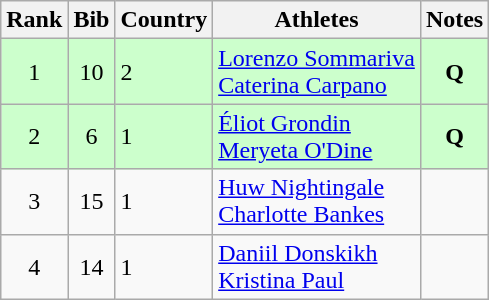<table class="wikitable" style="text-align:center;">
<tr>
<th>Rank</th>
<th>Bib</th>
<th>Country</th>
<th>Athletes</th>
<th>Notes</th>
</tr>
<tr bgcolor="#ccffcc">
<td>1</td>
<td>10</td>
<td align=left> 2</td>
<td align=left><a href='#'>Lorenzo Sommariva</a><br><a href='#'>Caterina Carpano</a></td>
<td><strong>Q</strong></td>
</tr>
<tr bgcolor="#ccffcc">
<td>2</td>
<td>6</td>
<td align=left> 1</td>
<td align=left><a href='#'>Éliot Grondin</a><br><a href='#'>Meryeta O'Dine</a></td>
<td><strong>Q</strong></td>
</tr>
<tr>
<td>3</td>
<td>15</td>
<td align=left> 1</td>
<td align=left><a href='#'>Huw Nightingale</a><br><a href='#'>Charlotte Bankes</a></td>
<td></td>
</tr>
<tr>
<td>4</td>
<td>14</td>
<td align=left> 1</td>
<td align=left><a href='#'>Daniil Donskikh</a><br><a href='#'>Kristina Paul</a></td>
<td></td>
</tr>
</table>
